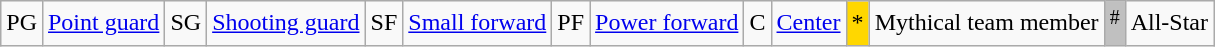<table class="wikitable">
<tr>
<td>PG</td>
<td><a href='#'>Point guard</a></td>
<td>SG</td>
<td><a href='#'>Shooting guard</a></td>
<td>SF</td>
<td><a href='#'>Small forward</a></td>
<td>PF</td>
<td><a href='#'>Power forward</a></td>
<td>C</td>
<td><a href='#'>Center</a></td>
<td bgcolor=gold>*</td>
<td>Mythical team member</td>
<td style="background:silver;"><sup>#</sup></td>
<td>All-Star</td>
</tr>
</table>
